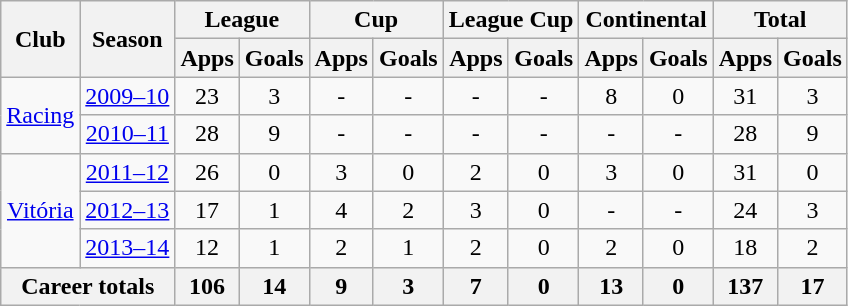<table class="wikitable" style="text-align: center;">
<tr>
<th rowspan="2">Club</th>
<th rowspan="2">Season</th>
<th colspan="2">League</th>
<th colspan="2">Cup</th>
<th colspan="2">League Cup</th>
<th colspan="2">Continental</th>
<th colspan="2">Total</th>
</tr>
<tr>
<th>Apps</th>
<th>Goals</th>
<th>Apps</th>
<th>Goals</th>
<th>Apps</th>
<th>Goals</th>
<th>Apps</th>
<th>Goals</th>
<th>Apps</th>
<th>Goals</th>
</tr>
<tr>
<td rowspan="2" valign="center"><a href='#'>Racing</a></td>
<td><a href='#'>2009–10</a></td>
<td>23</td>
<td>3</td>
<td>-</td>
<td>-</td>
<td>-</td>
<td>-</td>
<td>8</td>
<td>0</td>
<td>31</td>
<td>3</td>
</tr>
<tr>
<td><a href='#'>2010–11</a></td>
<td>28</td>
<td>9</td>
<td>-</td>
<td>-</td>
<td>-</td>
<td>-</td>
<td>-</td>
<td>-</td>
<td>28</td>
<td>9</td>
</tr>
<tr>
<td rowspan="3" valign="center"><a href='#'>Vitória</a></td>
<td><a href='#'>2011–12</a></td>
<td>26</td>
<td>0</td>
<td>3</td>
<td>0</td>
<td>2</td>
<td>0</td>
<td>3</td>
<td>0</td>
<td>31</td>
<td>0</td>
</tr>
<tr>
<td><a href='#'>2012–13</a></td>
<td>17</td>
<td>1</td>
<td>4</td>
<td>2</td>
<td>3</td>
<td>0</td>
<td>-</td>
<td>-</td>
<td>24</td>
<td>3</td>
</tr>
<tr>
<td><a href='#'>2013–14</a></td>
<td>12</td>
<td>1</td>
<td>2</td>
<td>1</td>
<td>2</td>
<td>0</td>
<td>2</td>
<td>0</td>
<td>18</td>
<td>2</td>
</tr>
<tr>
<th colspan="2">Career totals</th>
<th>106</th>
<th>14</th>
<th>9</th>
<th>3</th>
<th>7</th>
<th>0</th>
<th>13</th>
<th>0</th>
<th>137</th>
<th>17</th>
</tr>
</table>
